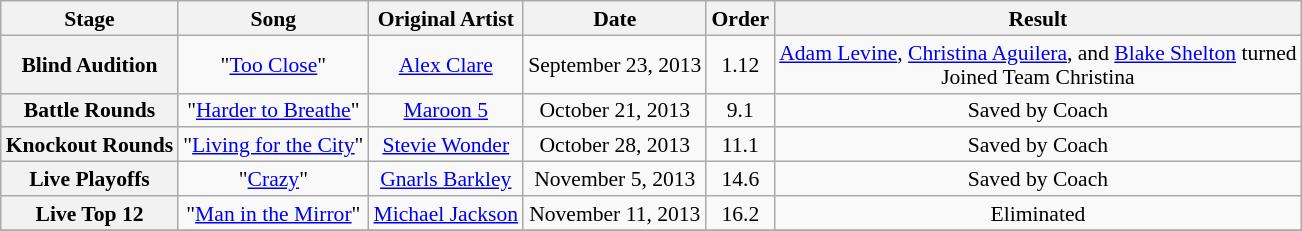<table class="wikitable" style="text-align:center; font-size:90%; line-height:16px;">
<tr>
<th scope="col">Stage</th>
<th scope="col">Song</th>
<th scope="col">Original Artist</th>
<th scope="col">Date</th>
<th scope="col">Order</th>
<th scope="col">Result</th>
</tr>
<tr>
<th scope="row">Blind Audition</th>
<td>"<a href='#'>Too Close</a>"</td>
<td><a href='#'>Alex Clare</a></td>
<td>September 23, 2013</td>
<td>1.12</td>
<td><a href='#'>Adam Levine</a>, <a href='#'>Christina Aguilera</a>, and <a href='#'>Blake Shelton</a> turned<br>Joined Team Christina</td>
</tr>
<tr>
<th scope="row">Battle Rounds</th>
<td>"<a href='#'>Harder to Breathe</a>" </td>
<td><a href='#'>Maroon 5</a></td>
<td>October 21, 2013</td>
<td>9.1</td>
<td>Saved by Coach</td>
</tr>
<tr>
<th scope="row">Knockout Rounds</th>
<td>"<a href='#'>Living for the City</a>" </td>
<td><a href='#'>Stevie Wonder</a></td>
<td>October 28, 2013</td>
<td>11.1</td>
<td>Saved by Coach</td>
</tr>
<tr>
<th scope="row">Live Playoffs</th>
<td>"<a href='#'>Crazy</a>"</td>
<td><a href='#'>Gnarls Barkley</a></td>
<td>November 5, 2013</td>
<td>14.6</td>
<td>Saved by Coach</td>
</tr>
<tr>
<th scope="row">Live Top 12</th>
<td>"<a href='#'>Man in the Mirror</a>"</td>
<td><a href='#'>Michael Jackson</a></td>
<td>November 11, 2013</td>
<td>16.2</td>
<td>Eliminated</td>
</tr>
<tr>
</tr>
</table>
